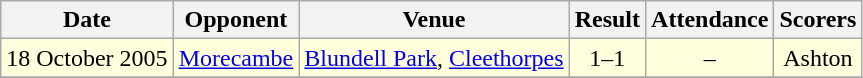<table class="wikitable" style="text-align:center">
<tr>
<th>Date</th>
<th>Opponent</th>
<th>Venue</th>
<th>Result</th>
<th>Attendance</th>
<th>Scorers</th>
</tr>
<tr bgcolor="#ffffdd">
<td>18 October 2005</td>
<td><a href='#'>Morecambe</a></td>
<td><a href='#'>Blundell Park</a>, <a href='#'>Cleethorpes</a></td>
<td>1–1</td>
<td>–</td>
<td>Ashton</td>
</tr>
<tr>
</tr>
</table>
